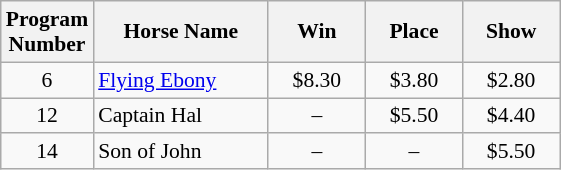<table class="wikitable sortable" style="font-size:90%">
<tr>
<th width="48px">Program<br>Number</th>
<th width="110px">Horse Name<br></th>
<th width="58px">Win<br></th>
<th width="58px">Place<br></th>
<th width="58px">Show</th>
</tr>
<tr>
<td align=center>6</td>
<td><a href='#'>Flying Ebony</a></td>
<td align=center>$8.30</td>
<td align=center>$3.80</td>
<td align=center>$2.80</td>
</tr>
<tr>
<td align=center>12</td>
<td>Captain Hal</td>
<td align=center>–</td>
<td align=center>$5.50</td>
<td align=center>$4.40</td>
</tr>
<tr>
<td align=center>14</td>
<td>Son of John</td>
<td align=center>–</td>
<td align=center>–</td>
<td align=center>$5.50</td>
</tr>
</table>
